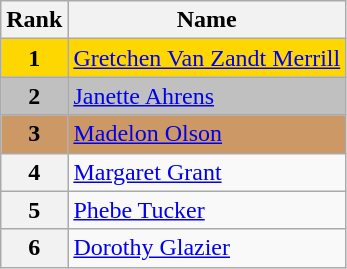<table class="wikitable">
<tr>
<th>Rank</th>
<th>Name</th>
</tr>
<tr bgcolor="gold">
<td align="center"><strong>1</strong></td>
<td><a href='#'>Gretchen Van Zandt Merrill</a></td>
</tr>
<tr bgcolor="silver">
<td align="center"><strong>2</strong></td>
<td><a href='#'>Janette Ahrens</a></td>
</tr>
<tr bgcolor="cc9966">
<td align="center"><strong>3</strong></td>
<td><a href='#'>Madelon Olson</a></td>
</tr>
<tr>
<th>4</th>
<td><a href='#'>Margaret Grant</a></td>
</tr>
<tr>
<th>5</th>
<td><a href='#'>Phebe Tucker</a></td>
</tr>
<tr>
<th>6</th>
<td><a href='#'>Dorothy Glazier</a></td>
</tr>
</table>
